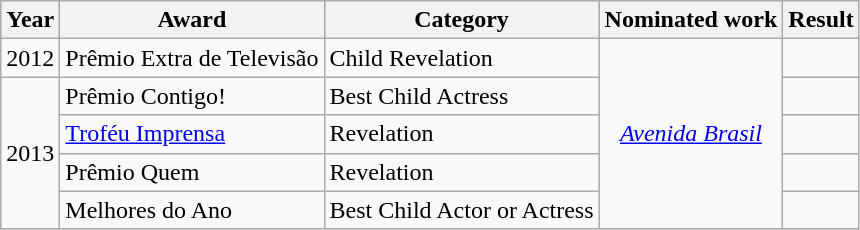<table class="wikitable">
<tr>
<th>Year</th>
<th>Award</th>
<th>Category</th>
<th>Nominated work</th>
<th>Result</th>
</tr>
<tr>
<td align="center">2012</td>
<td>Prêmio Extra de Televisão</td>
<td>Child Revelation</td>
<td rowspan="5" align="center"><em><a href='#'>Avenida Brasil</a></em></td>
<td></td>
</tr>
<tr>
<td rowspan="4" align="center">2013</td>
<td>Prêmio Contigo!</td>
<td>Best Child Actress</td>
<td></td>
</tr>
<tr>
<td><a href='#'>Troféu Imprensa</a></td>
<td>Revelation</td>
<td></td>
</tr>
<tr>
<td>Prêmio Quem</td>
<td>Revelation</td>
<td></td>
</tr>
<tr>
<td>Melhores do Ano</td>
<td>Best Child Actor or Actress</td>
<td></td>
</tr>
</table>
